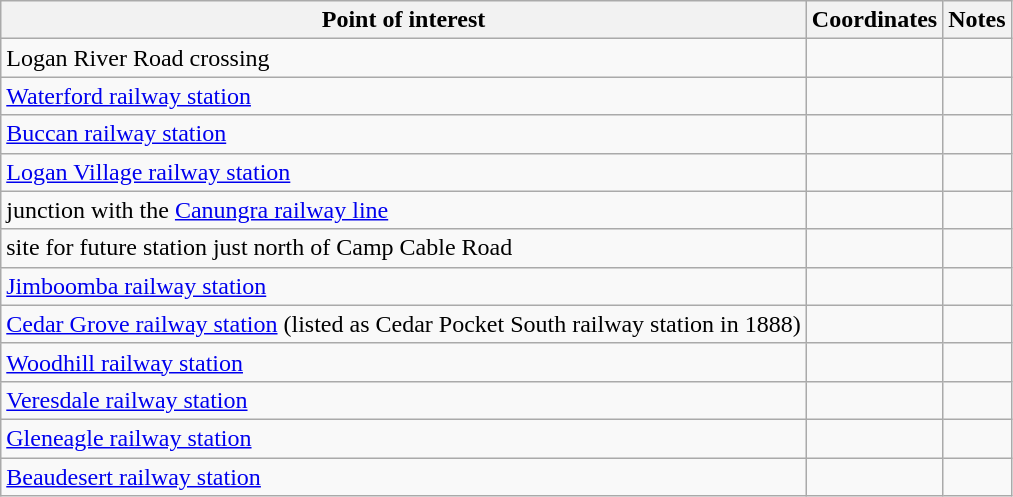<table class="wikitable">
<tr>
<th>Point of interest</th>
<th>Coordinates</th>
<th>Notes</th>
</tr>
<tr>
<td>Logan River Road crossing</td>
<td></td>
<td></td>
</tr>
<tr>
<td><a href='#'>Waterford railway station</a></td>
<td></td>
<td></td>
</tr>
<tr>
<td><a href='#'>Buccan railway station</a></td>
<td></td>
<td></td>
</tr>
<tr>
<td><a href='#'>Logan Village railway station</a></td>
<td></td>
<td></td>
</tr>
<tr>
<td>junction with the <a href='#'>Canungra railway line</a></td>
<td></td>
<td></td>
</tr>
<tr>
<td>site for future station just north of Camp Cable Road</td>
<td></td>
<td></td>
</tr>
<tr>
<td><a href='#'>Jimboomba railway station</a></td>
<td></td>
<td></td>
</tr>
<tr>
<td><a href='#'>Cedar Grove railway station</a> (listed as Cedar Pocket South railway station in 1888)</td>
<td></td>
<td></td>
</tr>
<tr>
<td><a href='#'>Woodhill railway station</a></td>
<td></td>
<td></td>
</tr>
<tr>
<td><a href='#'>Veresdale railway station</a></td>
<td></td>
<td></td>
</tr>
<tr>
<td><a href='#'>Gleneagle railway station</a></td>
<td></td>
<td></td>
</tr>
<tr>
<td><a href='#'>Beaudesert railway station</a></td>
<td></td>
<td></td>
</tr>
</table>
